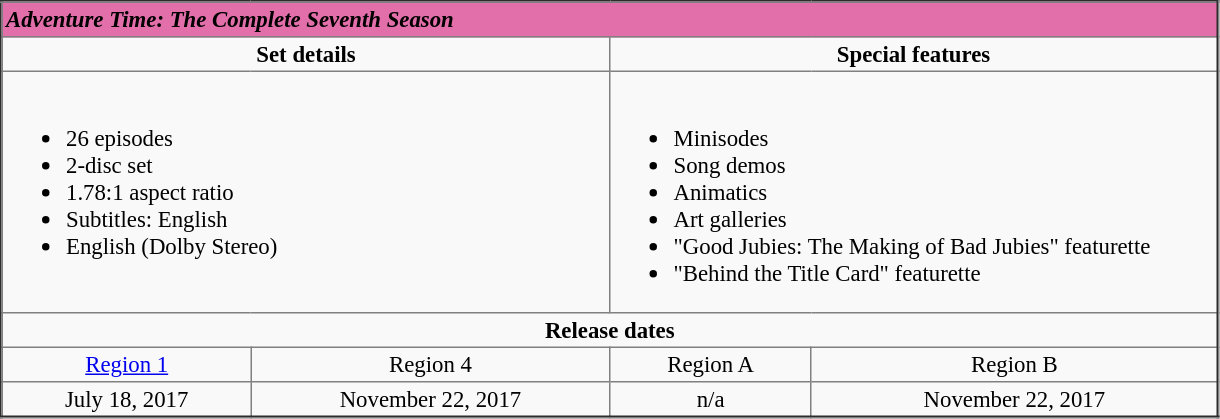<table border="2" cellpadding="2" cellspacing="0" style="margin: 0 1em 0 0; background: #f9f9f9; border: c00 #aaa solid; border-collapse: collapse; font-size: 95%;">
<tr style="background:#e26faa; color:black;">
<td colspan="4"><strong><em>Adventure Time: The Complete Seventh Season</em></strong></td>
</tr>
<tr valign="top">
<td align="center" width="400" colspan="2"><strong>Set details</strong></td>
<td align="center" width="400" colspan="2"><strong>Special features</strong></td>
</tr>
<tr valign="top">
<td colspan="2" align="left" width="200"><br><ul><li>26 episodes</li><li>2-disc set</li><li>1.78:1 aspect ratio</li><li>Subtitles: English</li><li>English (Dolby Stereo)</li></ul></td>
<td colspan="2" align="left" width="200"><br><ul><li>Minisodes</li><li>Song demos</li><li>Animatics</li><li>Art galleries</li><li>"Good Jubies: The Making of Bad Jubies" featurette</li><li>"Behind the Title Card" featurette</li></ul></td>
</tr>
<tr>
<td colspan="4" align="center"><strong>Release dates</strong></td>
</tr>
<tr>
<td align="center"><a href='#'>Region 1</a></td>
<td align="center">Region 4</td>
<td align="center">Region A</td>
<td align="center">Region B</td>
</tr>
<tr>
<td align="center">July 18, 2017</td>
<td align="center">November 22, 2017</td>
<td align="center">n/a</td>
<td align="center">November 22, 2017</td>
</tr>
</table>
